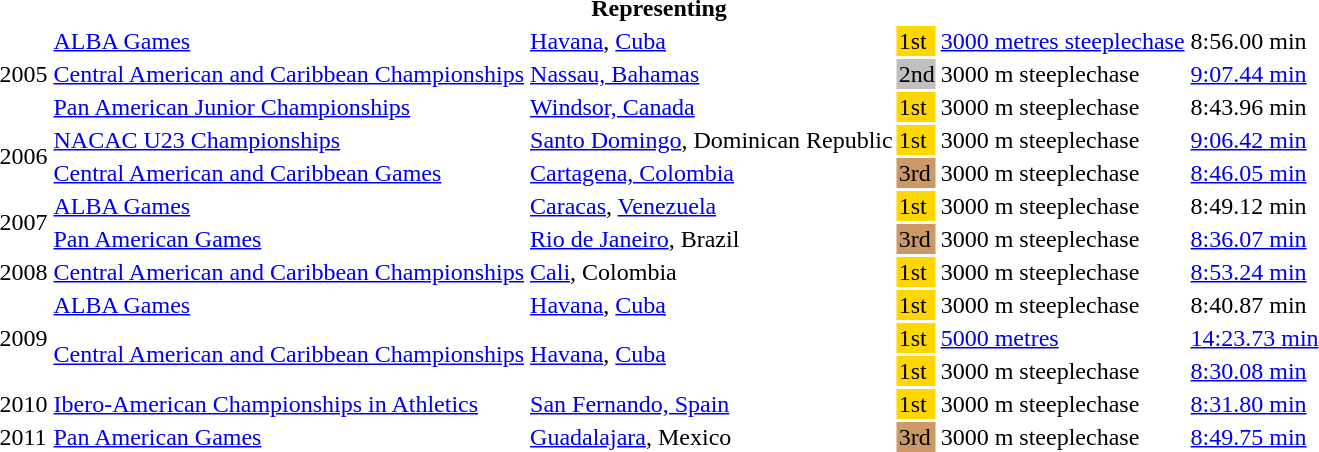<table>
<tr>
<th colspan="6">Representing </th>
</tr>
<tr>
<td rowspan=3>2005</td>
<td><a href='#'>ALBA Games</a></td>
<td><a href='#'>Havana</a>, <a href='#'>Cuba</a></td>
<td bgcolor=gold>1st</td>
<td><a href='#'>3000 metres steeplechase</a></td>
<td>8:56.00 min</td>
</tr>
<tr>
<td><a href='#'>Central American and Caribbean Championships</a></td>
<td><a href='#'>Nassau, Bahamas</a></td>
<td bgcolor=silver>2nd</td>
<td>3000 m steeplechase</td>
<td><a href='#'>9:07.44 min</a></td>
</tr>
<tr>
<td><a href='#'>Pan American Junior Championships</a></td>
<td><a href='#'>Windsor, Canada</a></td>
<td bgcolor=gold>1st</td>
<td>3000 m steeplechase</td>
<td>8:43.96 min</td>
</tr>
<tr>
<td rowspan=2>2006</td>
<td><a href='#'>NACAC U23 Championships</a></td>
<td><a href='#'>Santo Domingo</a>, Dominican Republic</td>
<td bgcolor=gold>1st</td>
<td>3000 m steeplechase</td>
<td><a href='#'>9:06.42 min</a></td>
</tr>
<tr>
<td><a href='#'>Central American and Caribbean Games</a></td>
<td><a href='#'>Cartagena, Colombia</a></td>
<td bgcolor=cc9966>3rd</td>
<td>3000 m steeplechase</td>
<td><a href='#'>8:46.05 min</a></td>
</tr>
<tr>
<td rowspan=2>2007</td>
<td><a href='#'>ALBA Games</a></td>
<td><a href='#'>Caracas</a>, <a href='#'>Venezuela</a></td>
<td bgcolor=gold>1st</td>
<td>3000 m steeplechase</td>
<td>8:49.12 min</td>
</tr>
<tr>
<td><a href='#'>Pan American Games</a></td>
<td><a href='#'>Rio de Janeiro</a>, Brazil</td>
<td bgcolor=cc9966>3rd</td>
<td>3000 m steeplechase</td>
<td><a href='#'>8:36.07 min</a></td>
</tr>
<tr>
<td>2008</td>
<td><a href='#'>Central American and Caribbean Championships</a></td>
<td><a href='#'>Cali</a>, Colombia</td>
<td bgcolor=gold>1st</td>
<td>3000 m steeplechase</td>
<td><a href='#'>8:53.24 min</a></td>
</tr>
<tr>
<td rowspan=3>2009</td>
<td><a href='#'>ALBA Games</a></td>
<td><a href='#'>Havana</a>, <a href='#'>Cuba</a></td>
<td bgcolor=gold>1st</td>
<td>3000 m steeplechase</td>
<td>8:40.87 min</td>
</tr>
<tr>
<td rowspan=2><a href='#'>Central American and Caribbean Championships</a></td>
<td rowspan=2><a href='#'>Havana</a>, <a href='#'>Cuba</a></td>
<td bgcolor=gold>1st</td>
<td><a href='#'>5000 metres</a></td>
<td><a href='#'>14:23.73 min</a></td>
</tr>
<tr>
<td bgcolor=gold>1st</td>
<td>3000 m steeplechase</td>
<td><a href='#'>8:30.08 min</a></td>
</tr>
<tr>
<td>2010</td>
<td><a href='#'>Ibero-American Championships in Athletics</a></td>
<td><a href='#'>San Fernando, Spain</a></td>
<td bgcolor=gold>1st</td>
<td>3000 m steeplechase</td>
<td><a href='#'>8:31.80 min</a></td>
</tr>
<tr>
<td>2011</td>
<td><a href='#'>Pan American Games</a></td>
<td><a href='#'>Guadalajara</a>, Mexico</td>
<td bgcolor=cc9966>3rd</td>
<td>3000 m steeplechase</td>
<td><a href='#'>8:49.75 min</a></td>
</tr>
</table>
